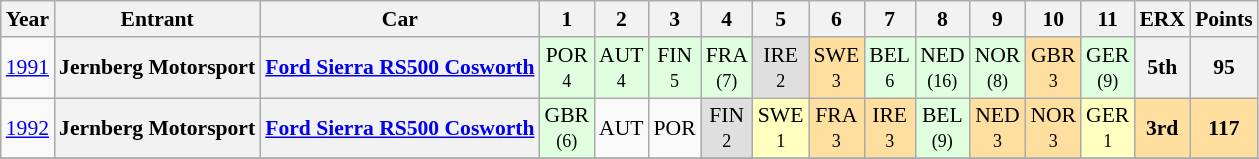<table class="wikitable" border="1" style="text-align:center; font-size:90%;">
<tr valign="top">
<th>Year</th>
<th>Entrant</th>
<th>Car</th>
<th>1</th>
<th>2</th>
<th>3</th>
<th>4</th>
<th>5</th>
<th>6</th>
<th>7</th>
<th>8</th>
<th>9</th>
<th>10</th>
<th>11</th>
<th>ERX</th>
<th>Points</th>
</tr>
<tr>
<td><a href='#'>1991</a></td>
<th>Jernberg Motorsport</th>
<th><a href='#'>Ford Sierra RS500 Cosworth</a></th>
<td style="background:#DFFFDF;">POR<br><small>4</small></td>
<td style="background:#DFFFDF;">AUT<br><small>4</small></td>
<td style="background:#DFFFDF;">FIN<br><small>5</small></td>
<td style="background:#DFFFDF;">FRA<br><small>(7)</small></td>
<td style="background:#DFDFDF;">IRE<br><small>2</small></td>
<td style="background:#FFDF9F;">SWE<br><small>3</small></td>
<td style="background:#DFFFDF;">BEL<br><small>6</small></td>
<td style="background:#DFFFDF;">NED<br><small>(16)</small></td>
<td style="background:#DFFFDF;">NOR<br><small>(8)</small></td>
<td style="background:#FFDF9F;">GBR<br><small>3</small></td>
<td style="background:#DFFFDF;">GER<br><small>(9)</small></td>
<th>5th</th>
<th>95</th>
</tr>
<tr>
<td><a href='#'>1992</a></td>
<th>Jernberg Motorsport</th>
<th><a href='#'>Ford Sierra RS500 Cosworth</a></th>
<td style="background:#DFFFDF;">GBR<br><small>(6)</small></td>
<td>AUT<br><small></small></td>
<td>POR<br><small></small></td>
<td style="background:#DFDFDF;">FIN<br><small>2</small></td>
<td style="background:#FFFFBF;">SWE<br><small>1</small></td>
<td style="background:#FFDF9F;">FRA<br><small>3</small></td>
<td style="background:#FFDF9F;">IRE<br><small>3</small></td>
<td style="background:#DFFFDF;">BEL<br><small>(9)</small></td>
<td style="background:#FFDF9F;">NED<br><small>3</small></td>
<td style="background:#FFDF9F;">NOR<br><small>3</small></td>
<td style="background:#FFFFBF;">GER<br><small>1</small></td>
<th style="background:#FFDF9F;">3rd</th>
<th style="background:#FFDF9F;">117</th>
</tr>
<tr>
</tr>
</table>
